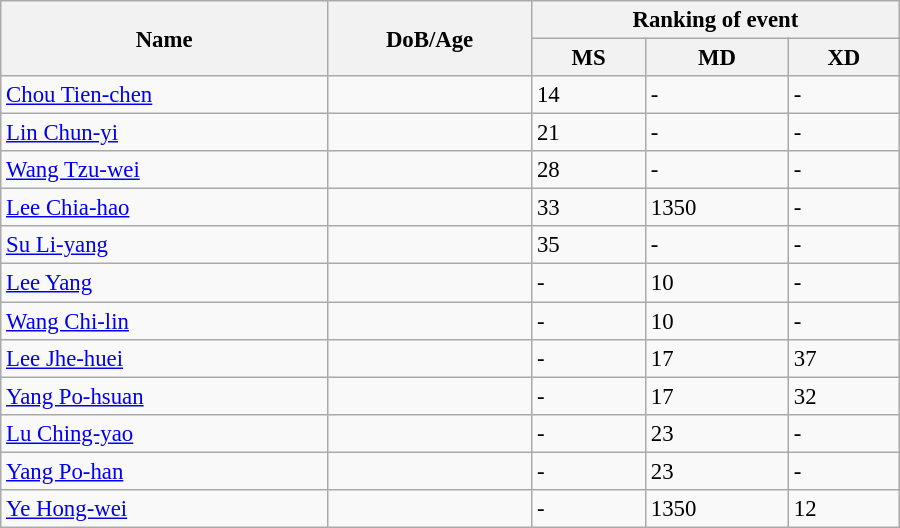<table class="wikitable" style="width:600px; font-size:95%;">
<tr>
<th rowspan="2" align="left">Name</th>
<th rowspan="2" align="left">DoB/Age</th>
<th colspan="3" align="center">Ranking of event</th>
</tr>
<tr>
<th align="center">MS</th>
<th>MD</th>
<th align="center">XD</th>
</tr>
<tr>
<td><a href='#'>Chou Tien-chen</a></td>
<td></td>
<td>14</td>
<td>-</td>
<td>-</td>
</tr>
<tr>
<td><a href='#'>Lin Chun-yi</a></td>
<td></td>
<td>21</td>
<td>-</td>
<td>-</td>
</tr>
<tr>
<td><a href='#'>Wang Tzu-wei</a></td>
<td></td>
<td>28</td>
<td>-</td>
<td>-</td>
</tr>
<tr>
<td><a href='#'>Lee Chia-hao</a></td>
<td></td>
<td>33</td>
<td>1350</td>
<td>-</td>
</tr>
<tr>
<td><a href='#'>Su Li-yang</a></td>
<td></td>
<td>35</td>
<td>-</td>
<td>-</td>
</tr>
<tr>
<td><a href='#'>Lee Yang</a></td>
<td></td>
<td>-</td>
<td>10</td>
<td>-</td>
</tr>
<tr>
<td><a href='#'>Wang Chi-lin</a></td>
<td></td>
<td>-</td>
<td>10</td>
<td>-</td>
</tr>
<tr>
<td><a href='#'>Lee Jhe-huei</a></td>
<td></td>
<td>-</td>
<td>17</td>
<td>37</td>
</tr>
<tr>
<td><a href='#'>Yang Po-hsuan</a></td>
<td></td>
<td>-</td>
<td>17</td>
<td>32</td>
</tr>
<tr>
<td><a href='#'>Lu Ching-yao</a></td>
<td></td>
<td>-</td>
<td>23</td>
<td>-</td>
</tr>
<tr>
<td><a href='#'>Yang Po-han</a></td>
<td></td>
<td>-</td>
<td>23</td>
<td>-</td>
</tr>
<tr>
<td><a href='#'>Ye Hong-wei</a></td>
<td></td>
<td>-</td>
<td>1350</td>
<td>12</td>
</tr>
</table>
